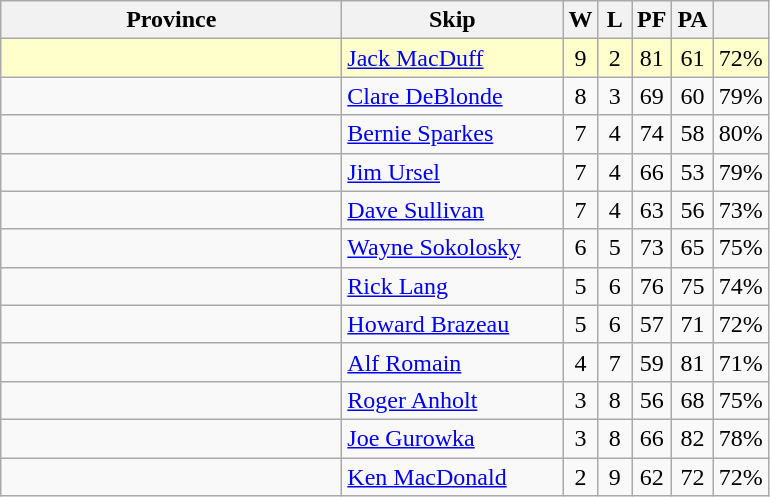<table class="wikitable" style="text-align: center;">
<tr>
<th bgcolor="#efefef" width="220">Province</th>
<th bgcolor="#efefef" width="140">Skip</th>
<th bgcolor="#efefef" width="15">W</th>
<th bgcolor="#efefef" width="15">L</th>
<th bgcolor="#efefef" width="15">PF</th>
<th bgcolor="#efefef" width="15">PA</th>
<th bgcolor="#efefef" width=20></th>
</tr>
<tr bgcolor="#ffffcc">
<td style="text-align: left;"></td>
<td style="text-align: left;"><a href='#'>Jack MacDuff</a></td>
<td>9</td>
<td>2</td>
<td>81</td>
<td>61</td>
<td>72%</td>
</tr>
<tr>
<td style="text-align: left;"></td>
<td style="text-align: left;"><a href='#'>Clare DeBlonde</a></td>
<td>8</td>
<td>3</td>
<td>69</td>
<td>60</td>
<td>79%</td>
</tr>
<tr>
<td style="text-align: left;"></td>
<td style="text-align: left;"><a href='#'>Bernie Sparkes</a></td>
<td>7</td>
<td>4</td>
<td>74</td>
<td>58</td>
<td>80%</td>
</tr>
<tr>
<td style="text-align: left;"></td>
<td style="text-align: left;"><a href='#'>Jim Ursel</a></td>
<td>7</td>
<td>4</td>
<td>66</td>
<td>53</td>
<td>79%</td>
</tr>
<tr>
<td style="text-align: left;"></td>
<td style="text-align: left;"><a href='#'>Dave Sullivan</a></td>
<td>7</td>
<td>4</td>
<td>63</td>
<td>56</td>
<td>73%</td>
</tr>
<tr>
<td style="text-align: left;"></td>
<td style="text-align: left;"><a href='#'>Wayne Sokolosky</a></td>
<td>6</td>
<td>5</td>
<td>73</td>
<td>65</td>
<td>75%</td>
</tr>
<tr>
<td style="text-align: left;"></td>
<td style="text-align: left;"><a href='#'>Rick Lang</a></td>
<td>5</td>
<td>6</td>
<td>76</td>
<td>75</td>
<td>74%</td>
</tr>
<tr>
<td style="text-align: left;"></td>
<td style="text-align: left;"><a href='#'>Howard Brazeau</a></td>
<td>5</td>
<td>6</td>
<td>57</td>
<td>71</td>
<td>72%</td>
</tr>
<tr>
<td style="text-align: left;"></td>
<td style="text-align: left;"><a href='#'>Alf Romain</a></td>
<td>4</td>
<td>7</td>
<td>59</td>
<td>81</td>
<td>71%</td>
</tr>
<tr>
<td style="text-align: left;"></td>
<td style="text-align: left;"><a href='#'>Roger Anholt</a></td>
<td>3</td>
<td>8</td>
<td>56</td>
<td>68</td>
<td>75%</td>
</tr>
<tr>
<td style="text-align: left;"></td>
<td style="text-align: left;"><a href='#'>Joe Gurowka</a></td>
<td>3</td>
<td>8</td>
<td>66</td>
<td>82</td>
<td>78%</td>
</tr>
<tr>
<td style="text-align: left;"></td>
<td style="text-align: left;"><a href='#'>Ken MacDonald</a></td>
<td>2</td>
<td>9</td>
<td>62</td>
<td>72</td>
<td>72%</td>
</tr>
</table>
